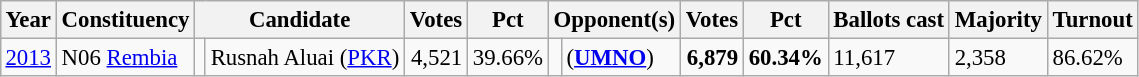<table class="wikitable" style="margin:0.5em ; font-size:95%">
<tr>
<th>Year</th>
<th>Constituency</th>
<th colspan=2>Candidate</th>
<th>Votes</th>
<th>Pct</th>
<th colspan=2>Opponent(s)</th>
<th>Votes</th>
<th>Pct</th>
<th>Ballots cast</th>
<th>Majority</th>
<th>Turnout</th>
</tr>
<tr>
<td><a href='#'>2013</a></td>
<td>N06 <a href='#'>Rembia</a></td>
<td></td>
<td>Rusnah Aluai (<a href='#'>PKR</a>)</td>
<td align="right">4,521</td>
<td>39.66%</td>
<td></td>
<td> (<a href='#'><strong>UMNO</strong></a>)</td>
<td align="right"><strong>6,879</strong></td>
<td><strong>60.34%</strong></td>
<td>11,617</td>
<td>2,358</td>
<td>86.62%</td>
</tr>
</table>
